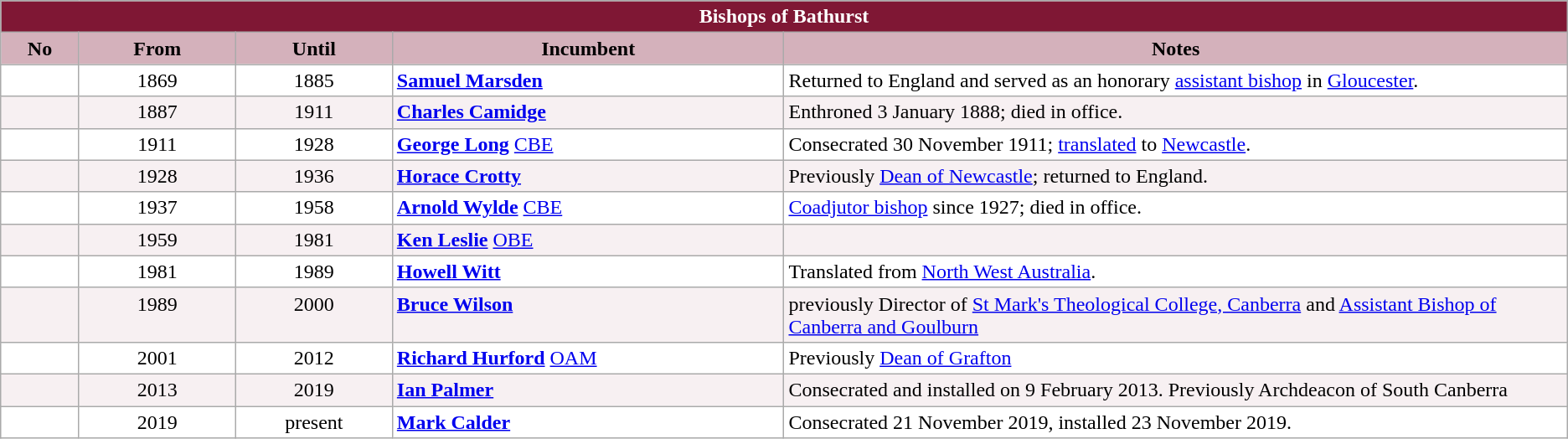<table class="wikitable">
<tr>
<th colspan="5" style="background-color: #7F1734; color: white;">Bishops of Bathurst</th>
</tr>
<tr>
<th style="background-color: #D4B1BB; width: 5%;">No</th>
<th style="background-color: #D4B1BB; width: 10%;">From</th>
<th style="background-color: #D4B1BB; width: 10%;">Until</th>
<th style="background-color: #D4B1BB; width: 25%;">Incumbent</th>
<th style="background-color: #D4B1BB; width: 50%;">Notes</th>
</tr>
<tr valign="top" style="background-color: white;">
<td style="text-align: center;"></td>
<td style="text-align: center;">1869</td>
<td style="text-align: center;">1885</td>
<td><strong><a href='#'>Samuel Marsden</a></strong></td>
<td>Returned to England and served as an honorary <a href='#'>assistant bishop</a> in <a href='#'>Gloucester</a>.</td>
</tr>
<tr valign="top" style="background-color: #F7F0F2;">
<td style="text-align: center;"></td>
<td style="text-align: center;">1887</td>
<td style="text-align: center;">1911</td>
<td><strong><a href='#'>Charles Camidge</a></strong></td>
<td>Enthroned 3 January 1888; died in office.</td>
</tr>
<tr valign="top" style="background-color: white;">
<td style="text-align: center;"></td>
<td style="text-align: center;">1911</td>
<td style="text-align: center;">1928</td>
<td><strong><a href='#'>George Long</a></strong> <a href='#'>CBE</a></td>
<td>Consecrated 30 November 1911; <a href='#'>translated</a> to <a href='#'>Newcastle</a>.</td>
</tr>
<tr valign="top" style="background-color: #F7F0F2;">
<td style="text-align: center;"></td>
<td style="text-align: center;">1928</td>
<td style="text-align: center;">1936</td>
<td><strong><a href='#'>Horace Crotty</a></strong></td>
<td>Previously <a href='#'>Dean of Newcastle</a>; returned to England.</td>
</tr>
<tr valign="top" style="background-color: white;">
<td style="text-align: center;"></td>
<td style="text-align: center;">1937</td>
<td style="text-align: center;">1958</td>
<td><strong><a href='#'>Arnold Wylde</a></strong> <a href='#'>CBE</a></td>
<td><a href='#'>Coadjutor bishop</a> since 1927; died in office.</td>
</tr>
<tr valign="top" style="background-color: #F7F0F2;">
<td style="text-align: center;"></td>
<td style="text-align: center;">1959</td>
<td style="text-align: center;">1981</td>
<td><strong><a href='#'>Ken Leslie</a></strong> <a href='#'>OBE</a></td>
<td></td>
</tr>
<tr valign="top" style="background-color: white;">
<td style="text-align: center;"></td>
<td style="text-align: center;">1981</td>
<td style="text-align: center;">1989</td>
<td><strong><a href='#'>Howell Witt</a></strong></td>
<td>Translated from <a href='#'>North West Australia</a>.</td>
</tr>
<tr valign="top" style="background-color: #F7F0F2;">
<td style="text-align: center;"></td>
<td style="text-align: center;">1989</td>
<td style="text-align: center;">2000</td>
<td><strong><a href='#'>Bruce Wilson</a></strong></td>
<td>previously Director of <a href='#'>St&nbsp;Mark's Theological College, Canberra</a> and <a href='#'>Assistant Bishop of Canberra and Goulburn</a></td>
</tr>
<tr valign="top" style="background-color: white;">
<td style="text-align: center;"></td>
<td style="text-align: center;">2001</td>
<td style="text-align: center;">2012</td>
<td><strong><a href='#'>Richard Hurford</a></strong> <a href='#'>OAM</a></td>
<td>Previously <a href='#'>Dean of Grafton</a></td>
</tr>
<tr valign="top" style="background-color: #F7F0F2;">
<td style="text-align: center;"></td>
<td style="text-align: center;">2013</td>
<td style="text-align: center;">2019</td>
<td><strong><a href='#'>Ian Palmer</a></strong></td>
<td>Consecrated and installed on 9 February 2013. Previously Archdeacon of South Canberra</td>
</tr>
<tr valign="top" style="background-color: white;">
<td style="text-align: center;"></td>
<td style="text-align: center;">2019</td>
<td style="text-align: center;">present</td>
<td><strong><a href='#'>Mark Calder</a></strong></td>
<td>Consecrated 21 November 2019, installed 23 November 2019.</td>
</tr>
</table>
